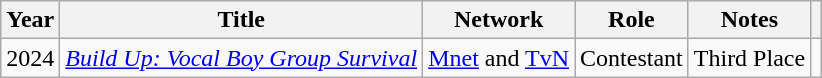<table class="wikitable plainrowheaders sortable">
<tr>
<th scope="col">Year</th>
<th scope="col">Title</th>
<th scope="col">Network</th>
<th scope="col">Role</th>
<th scope="col">Notes</th>
<th scope="col" class="unsortable"></th>
</tr>
<tr>
<td>2024</td>
<td><em><a href='#'>Build Up: Vocal Boy Group Survival</a></em></td>
<td><a href='#'>Mnet</a> and <a href='#'>TvN</a></td>
<td>Contestant </td>
<td>Third Place</td>
<td></td>
</tr>
</table>
